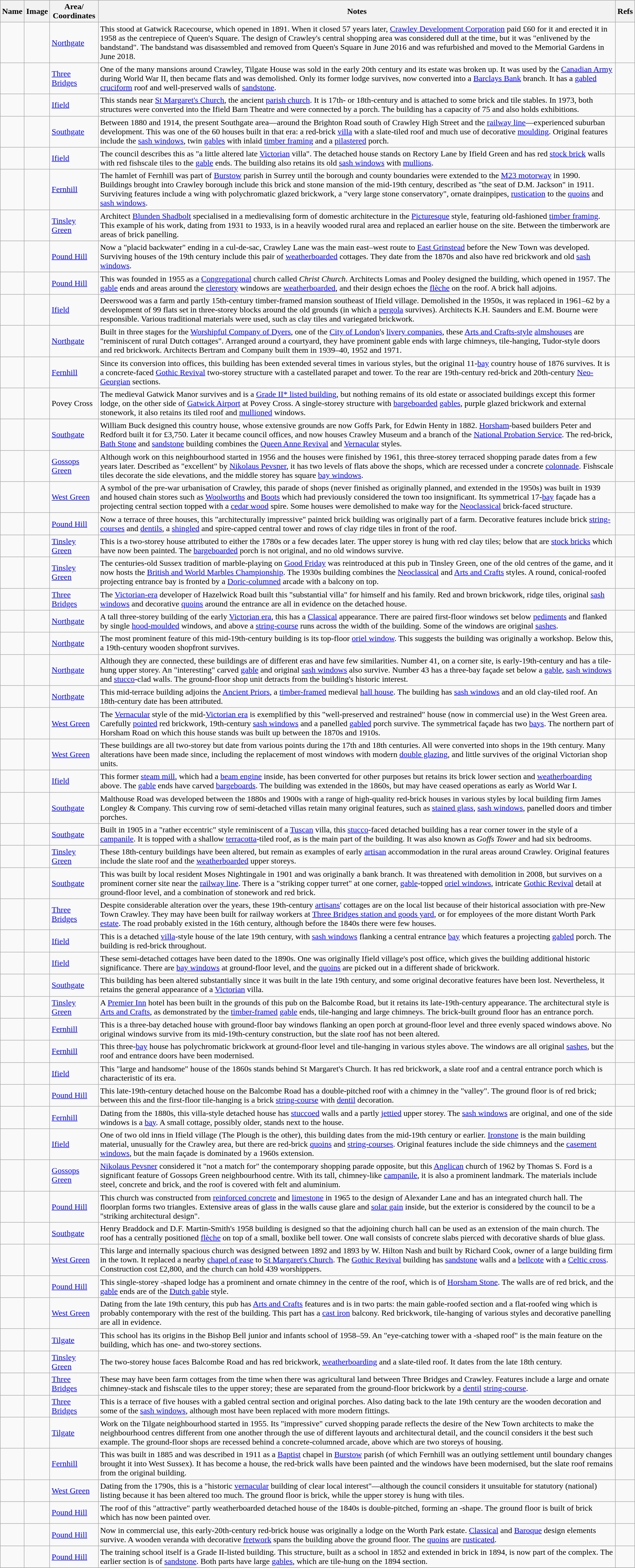<table class="wikitable sortable">
<tr>
<th align="center">Name</th>
<th align="center" class="unsortable">Image</th>
<th align="center">Area/<br>Coordinates</th>
<th align="center" class="unsortable">Notes</th>
<th align="center" class="unsortable">Refs</th>
</tr>
<tr>
<td></td>
<td></td>
<td><a href='#'>Northgate</a><br></td>
<td>This stood at Gatwick Racecourse, which opened in 1891.  When it closed 57 years later, <a href='#'>Crawley Development Corporation</a> paid £60 for it and erected it in 1958 as the centrepiece of Queen's Square.  The design of Crawley's central shopping area was considered dull at the time, but it was "enlivened by the bandstand". The bandstand was disassembled and removed from Queen's Square in June 2016 and was refurbished and moved to the Memorial Gardens in June 2018.</td>
<td><br><br></td>
</tr>
<tr>
<td></td>
<td></td>
<td><a href='#'>Three Bridges</a><br></td>
<td>One of the many mansions around Crawley, Tilgate House was sold in the early 20th century and its estate was broken up.  It was used by the <a href='#'>Canadian Army</a> during World War II, then became flats and was demolished.  Only its former lodge survives, now converted into a <a href='#'>Barclays Bank</a> branch.  It has a <a href='#'>gabled</a> <a href='#'>cruciform</a> roof and well-preserved walls of <a href='#'>sandstone</a>.</td>
<td><br></td>
</tr>
<tr>
<td></td>
<td></td>
<td><a href='#'>Ifield</a><br></td>
<td>This stands near <a href='#'>St Margaret's Church</a>, the ancient <a href='#'>parish church</a>.  It is 17th- or 18th-century and is attached to some brick and tile stables.  In 1973, both structures were converted into the Ifield Barn Theatre and were connected by a porch.  The building has a capacity of 75 and also holds exhibitions.</td>
<td></td>
</tr>
<tr>
<td></td>
<td></td>
<td><a href='#'>Southgate</a><br></td>
<td>Between 1880 and 1914, the present Southgate area—around the Brighton Road south of Crawley High Street and the <a href='#'>railway line</a>—experienced suburban development.  This was one of the 60 houses built in that era: a red-brick <a href='#'>villa</a> with a slate-tiled roof and much use of decorative <a href='#'>moulding</a>.  Original features include the <a href='#'>sash windows</a>, twin <a href='#'>gables</a> with inlaid <a href='#'>timber framing</a> and a <a href='#'>pilastered</a> porch.</td>
<td></td>
</tr>
<tr>
<td></td>
<td></td>
<td><a href='#'>Ifield</a><br></td>
<td>The council describes this as "a little altered late <a href='#'>Victorian</a> villa".  The detached house stands on Rectory Lane by Ifield Green and has red <a href='#'>stock brick</a> walls with red fishscale tiles to the <a href='#'>gable</a> ends.  The building also retains its old <a href='#'>sash windows</a> with <a href='#'>mullions</a>.</td>
<td></td>
</tr>
<tr>
<td></td>
<td></td>
<td><a href='#'>Fernhill</a><br></td>
<td>The hamlet of Fernhill was part of <a href='#'>Burstow</a> parish in Surrey until the borough and county boundaries were extended to the <a href='#'>M23 motorway</a> in 1990.  Buildings brought into Crawley borough include this brick and stone mansion of the mid-19th century, described as "the seat of D.M. Jackson" in 1911.  Surviving features include a wing with polychromatic glazed brickwork, a "very large stone conservatory", ornate drainpipes, <a href='#'>rustication</a> to the <a href='#'>quoins</a> and <a href='#'>sash windows</a>.</td>
<td><br></td>
</tr>
<tr>
<td></td>
<td></td>
<td><a href='#'>Tinsley Green</a><br></td>
<td>Architect <a href='#'>Blunden Shadbolt</a> specialised in a medievalising form of domestic architecture in the <a href='#'>Picturesque</a> style, featuring old-fashioned <a href='#'>timber framing</a>.  This example of his work, dating from 1931 to 1933, is in a heavily wooded rural area and replaced an earlier house on the site.  Between the timberwork are areas of brick panelling.</td>
<td></td>
</tr>
<tr>
<td></td>
<td></td>
<td><a href='#'>Pound Hill</a><br></td>
<td>Now a "placid backwater" ending in a cul-de-sac, Crawley Lane was the main east–west route to <a href='#'>East Grinstead</a> before the New Town was developed.  Surviving houses of the 19th century include this pair of <a href='#'>weatherboarded</a> cottages.  They date from the 1870s and also have red brickwork and old <a href='#'>sash windows</a>.</td>
<td></td>
</tr>
<tr>
<td></td>
<td></td>
<td><a href='#'>Pound Hill</a><br></td>
<td>This was founded in 1955 as a <a href='#'>Congregational</a> church called <em>Christ Church</em>.  Architects Lomas and Pooley designed the building, which opened in 1957.  The <a href='#'>gable</a> ends and areas around the <a href='#'>clerestory</a> windows are <a href='#'>weatherboarded</a>, and their design echoes the <a href='#'>flèche</a> on the roof.  A brick hall adjoins.</td>
<td></td>
</tr>
<tr>
<td></td>
<td></td>
<td><a href='#'>Ifield</a><br></td>
<td>Deerswood was a farm and partly 15th-century timber-framed mansion southeast of Ifield village.  Demolished in the 1950s, it was replaced in 1961–62 by a development of 99 flats set in three-storey blocks around the old grounds (in which a <a href='#'>pergola</a> survives).  Architects K.H. Saunders and E.M. Bourne were responsible.  Various traditional materials were used, such as clay tiles and variegated brickwork.</td>
<td><br><br></td>
</tr>
<tr>
<td></td>
<td></td>
<td><a href='#'>Northgate</a><br></td>
<td>Built in three stages for the <a href='#'>Worshipful Company of Dyers</a>, one of the <a href='#'>City of London</a>'s <a href='#'>livery companies</a>, these <a href='#'>Arts and Crafts-style</a> <a href='#'>almshouses</a> are "reminiscent of rural Dutch cottages".  Arranged around a courtyard, they have prominent gable ends with large chimneys, tile-hanging, Tudor-style doors and red brickwork.  Architects Bertram and Company built them in 1939–40, 1952 and 1971.</td>
<td></td>
</tr>
<tr>
<td></td>
<td></td>
<td><a href='#'>Fernhill</a><br></td>
<td>Since its conversion into offices, this building has been extended several times in various styles, but the original 11-<a href='#'>bay</a> country house of 1876 survives.  It is a concrete-faced <a href='#'>Gothic Revival</a> two-storey structure with a castellated parapet and tower.  To the rear are 19th-century red-brick and 20th-century <a href='#'>Neo-Georgian</a> sections.</td>
<td></td>
</tr>
<tr>
<td></td>
<td></td>
<td>Povey Cross<br></td>
<td>The medieval Gatwick Manor survives and is a <a href='#'>Grade II* listed building</a>, but nothing remains of its old estate or associated buildings except this former lodge, on the other side of <a href='#'>Gatwick Airport</a> at Povey Cross.  A single-storey structure with <a href='#'>bargeboarded</a> <a href='#'>gables</a>, purple glazed brickwork and external stonework, it also retains its tiled roof and <a href='#'>mullioned</a> windows.</td>
<td><br></td>
</tr>
<tr>
<td></td>
<td></td>
<td><a href='#'>Southgate</a><br></td>
<td>William Buck designed this country house, whose extensive grounds are now Goffs Park, for Edwin Henty in 1882.  <a href='#'>Horsham</a>-based builders Peter and Redford built it for £3,750.  Later it became council offices, and now houses Crawley Museum and a branch of the <a href='#'>National Probation Service</a>.  The red-brick, <a href='#'>Bath Stone</a> and <a href='#'>sandstone</a> building combines the <a href='#'>Queen Anne Revival</a> and <a href='#'>Vernacular</a> styles.</td>
<td><br></td>
</tr>
<tr>
<td></td>
<td></td>
<td><a href='#'>Gossops Green</a><br></td>
<td>Although work on this neighbourhood started in 1956 and the houses were finished by 1961, this three-storey terraced shopping parade dates from a few years later.  Described as "excellent" by <a href='#'>Nikolaus Pevsner</a>, it has two levels of flats above the shops, which are recessed under a concrete <a href='#'>colonnade</a>.  Fishscale tiles decorate the side elevations, and the middle storey has square <a href='#'>bay windows</a>.</td>
<td><br></td>
</tr>
<tr>
<td></td>
<td></td>
<td><a href='#'>West Green</a><br></td>
<td>A symbol of the pre-war urbanisation of Crawley, this parade of shops (never finished as originally planned, and extended in the 1950s) was built in 1939 and housed chain stores such as <a href='#'>Woolworths</a> and <a href='#'>Boots</a> which had previously considered the town too insignificant.  Its symmetrical 17-<a href='#'>bay</a> façade has a projecting central section topped with a <a href='#'>cedar wood</a> spire.  Some houses were demolished to make way for the <a href='#'>Neoclassical</a> brick-faced structure.</td>
<td><br></td>
</tr>
<tr>
<td></td>
<td></td>
<td><a href='#'>Pound Hill</a><br></td>
<td>Now a terrace of three houses, this "architecturally impressive" painted brick building was originally part of a farm.  Decorative features include brick <a href='#'>string-courses</a> and <a href='#'>dentils</a>, a <a href='#'>shingled</a> and spire-capped central tower and rows of clay ridge tiles in front of the roof.</td>
<td></td>
</tr>
<tr>
<td></td>
<td></td>
<td><a href='#'>Tinsley Green</a><br></td>
<td>This is a two-storey house attributed to either the 1780s or a few decades later.  The upper storey is hung with red clay tiles; below that are <a href='#'>stock bricks</a> which have now been painted.  The <a href='#'>bargeboarded</a> porch is not original, and no old windows survive.</td>
<td></td>
</tr>
<tr>
<td></td>
<td></td>
<td><a href='#'>Tinsley Green</a><br></td>
<td>The centuries-old Sussex tradition of marble-playing on <a href='#'>Good Friday</a> was reintroduced at this pub in Tinsley Green, one of the old centres of the game, and it now hosts the <a href='#'>British and World Marbles Championship</a>.  The 1930s building combines the <a href='#'>Neoclassical</a> and <a href='#'>Arts and Crafts</a> styles.  A round, conical-roofed projecting entrance bay is fronted by a <a href='#'>Doric-columned</a> arcade with a balcony on top.</td>
<td><br></td>
</tr>
<tr>
<td></td>
<td></td>
<td><a href='#'>Three Bridges</a><br></td>
<td>The <a href='#'>Victorian-era</a> developer of Hazelwick Road built this "substantial villa" for himself and his family.  Red and brown brickwork, ridge tiles, original <a href='#'>sash windows</a> and decorative <a href='#'>quoins</a> around the entrance are all in evidence on the detached house.</td>
<td></td>
</tr>
<tr>
<td></td>
<td></td>
<td><a href='#'>Northgate</a><br></td>
<td>A tall three-storey building of the early <a href='#'>Victorian era</a>, this has a <a href='#'>Classical</a> appearance.  There are paired first-floor windows set below <a href='#'>pediments</a> and flanked by single <a href='#'>hood-moulded</a> windows, and above a <a href='#'>string-course</a> runs across the width of the building.  Some of the windows are original <a href='#'>sashes</a>.</td>
<td></td>
</tr>
<tr>
<td></td>
<td></td>
<td><a href='#'>Northgate</a><br></td>
<td>The most prominent feature of this mid-19th-century building is its top-floor <a href='#'>oriel window</a>.  This suggests the building was originally a workshop.  Below this, a 19th-century wooden shopfront survives.</td>
<td></td>
</tr>
<tr>
<td></td>
<td></td>
<td><a href='#'>Northgate</a><br></td>
<td>Although they are connected, these buildings are of different eras and have few similarities.  Number 41, on a corner site, is early-19th-century and has a tile-hung upper storey.  An "interesting" carved <a href='#'>gable</a> and original <a href='#'>sash windows</a> also survive.  Number 43 has a three-bay façade set below a <a href='#'>gable</a>, <a href='#'>sash windows</a> and <a href='#'>stucco</a>-clad walls.  The ground-floor shop unit detracts from the building's historic interest.</td>
<td></td>
</tr>
<tr>
<td></td>
<td></td>
<td><a href='#'>Northgate</a><br></td>
<td>This mid-terrace building adjoins the <a href='#'>Ancient Priors</a>, a <a href='#'>timber-framed</a> medieval <a href='#'>hall house</a>.  The building has <a href='#'>sash windows</a> and an old clay-tiled roof.  An 18th-century date has been attributed.</td>
<td></td>
</tr>
<tr>
<td></td>
<td></td>
<td><a href='#'>West Green</a><br></td>
<td>The <a href='#'>Vernacular</a> style of the mid-<a href='#'>Victorian era</a> is exemplified by this "well-preserved and restrained" house (now in commercial use) in the West Green area.  Carefully <a href='#'>pointed</a> red brickwork, 19th-century <a href='#'>sash windows</a> and a panelled <a href='#'>gabled</a> porch survive.  The symmetrical façade has two <a href='#'>bays</a>.  The northern part of Horsham Road on which this house stands was built up between the 1870s and 1910s.</td>
<td></td>
</tr>
<tr>
<td></td>
<td></td>
<td><a href='#'>West Green</a><br></td>
<td>These buildings are all two-storey but date from various points during the 17th and 18th centuries.  All were converted into shops in the 19th century.  Many alterations have been made since, including the replacement of most windows with modern <a href='#'>double glazing</a>, and little survives of the original Victorian shop units.</td>
<td></td>
</tr>
<tr>
<td></td>
<td></td>
<td><a href='#'>Ifield</a><br></td>
<td>This former <a href='#'>steam mill</a>, which had a <a href='#'>beam engine</a> inside, has been converted for other purposes but retains its brick lower section and <a href='#'>weatherboarding</a> above.  The <a href='#'>gable</a> ends have carved <a href='#'>bargeboards</a>.  The building was extended in the 1860s, but may have ceased operations as early as World War I.</td>
<td></td>
</tr>
<tr>
<td></td>
<td></td>
<td><a href='#'>Southgate</a><br></td>
<td>Malthouse Road was developed between the 1880s and 1900s with a range of high-quality red-brick houses in various styles by local building firm James Longley & Company.  This curving row of semi-detached villas retain many original features, such as <a href='#'>stained glass</a>, <a href='#'>sash windows</a>, panelled doors and timber porches.</td>
<td><br></td>
</tr>
<tr>
<td></td>
<td></td>
<td><a href='#'>Southgate</a><br></td>
<td>Built in 1905 in a "rather eccentric" style reminiscent of a <a href='#'>Tuscan</a> villa, this <a href='#'>stucco</a>-faced detached building has a rear corner tower in the style of a <a href='#'>campanile</a>.  It is topped with a shallow <a href='#'>terracotta</a>-tiled roof, as is the main part of the building.  It was also known as <em>Goffs Tower</em> and had six bedrooms.</td>
<td></td>
</tr>
<tr>
<td></td>
<td></td>
<td><a href='#'>Tinsley Green</a><br></td>
<td>These 18th-century buildings have been altered, but remain as examples of early <a href='#'>artisan</a> accommodation in the rural areas around Crawley.  Original features include the slate roof and the <a href='#'>weatherboarded</a> upper storeys.</td>
<td></td>
</tr>
<tr>
<td></td>
<td></td>
<td><a href='#'>Southgate</a><br></td>
<td>This was built by local resident Moses Nightingale in 1901 and was originally a bank branch.  It was threatened with demolition in 2008, but survives on a prominent corner site near the <a href='#'>railway line</a>.  There is a "striking copper turret" at one corner, <a href='#'>gable</a>-topped <a href='#'>oriel windows</a>, intricate <a href='#'>Gothic Revival</a> detail at ground-floor level, and a combination of stonework and red brick.</td>
<td></td>
</tr>
<tr>
<td></td>
<td></td>
<td><a href='#'>Three Bridges</a><br></td>
<td>Despite considerable alteration over the years, these 19th-century <a href='#'>artisans</a>' cottages are on the local list because of their historical association with pre-New Town Crawley.  They may have been built for railway workers at <a href='#'>Three Bridges station and goods yard</a>, or for employees of the more distant Worth Park <a href='#'>estate</a>.  The road probably existed in the 16th century, although before the 1840s there were few houses.</td>
<td></td>
</tr>
<tr>
<td></td>
<td></td>
<td><a href='#'>Ifield</a><br></td>
<td>This is a detached <a href='#'>villa</a>-style house of the late 19th century, with <a href='#'>sash windows</a> flanking a central entrance <a href='#'>bay</a> which features a projecting <a href='#'>gabled</a> porch.  The building is red-brick throughout.</td>
<td></td>
</tr>
<tr>
<td></td>
<td></td>
<td><a href='#'>Ifield</a><br></td>
<td>These semi-detached cottages have been dated to the 1890s.  One was originally Ifield village's post office, which gives the building additional historic significance.  There are <a href='#'>bay windows</a> at ground-floor level, and the <a href='#'>quoins</a> are picked out in a different shade of brickwork.</td>
<td></td>
</tr>
<tr>
<td></td>
<td></td>
<td><a href='#'>Southgate</a><br></td>
<td>This building has been altered substantially since it was built in the late 19th century, and some original decorative features have been lost.  Nevertheless, it retains the general appearance of a <a href='#'>Victorian</a> villa.</td>
<td></td>
</tr>
<tr>
<td></td>
<td></td>
<td><a href='#'>Tinsley Green</a><br></td>
<td>A <a href='#'>Premier Inn</a> hotel has been built in the grounds of this pub on the Balcombe Road, but it retains its late-19th-century appearance.  The architectural style is <a href='#'>Arts and Crafts</a>, as demonstrated by the <a href='#'>timber-framed</a> <a href='#'>gable</a> ends, tile-hanging and large chimneys.  The brick-built ground floor has an entrance porch.</td>
<td></td>
</tr>
<tr>
<td></td>
<td></td>
<td><a href='#'>Fernhill</a><br></td>
<td>This is a three-bay detached house with ground-floor bay windows flanking an open porch at ground-floor level and three evenly spaced windows above.  No original windows survive from its mid-19th-century construction, but the slate roof has not been altered.</td>
<td></td>
</tr>
<tr>
<td></td>
<td></td>
<td><a href='#'>Fernhill</a><br></td>
<td>This three-<a href='#'>bay</a> house has polychromatic brickwork at ground-floor level and tile-hanging in various styles above.  The windows are all original <a href='#'>sashes</a>, but the roof and entrance doors have been modernised.</td>
<td></td>
</tr>
<tr>
<td></td>
<td></td>
<td><a href='#'>Ifield</a><br></td>
<td>This "large and handsome" house of the 1860s stands behind St Margaret's Church.  It has red brickwork, a slate roof and a central entrance porch which is characteristic of its era.</td>
<td></td>
</tr>
<tr>
<td></td>
<td></td>
<td><a href='#'>Pound Hill</a><br></td>
<td>This late-19th-century detached house on the Balcombe Road has a double-pitched roof with a chimney in the "valley".  The ground floor is of red brick; between this and the first-floor tile-hanging is a brick <a href='#'>string-course</a> with <a href='#'>dentil</a> decoration.</td>
<td></td>
</tr>
<tr>
<td></td>
<td></td>
<td><a href='#'>Fernhill</a><br></td>
<td>Dating from the 1880s, this villa-style detached house has <a href='#'>stuccoed</a> walls and a partly <a href='#'>jettied</a> upper storey.  The <a href='#'>sash windows</a> are original, and one of the side windows is a <a href='#'>bay</a>.  A small cottage, possibly older, stands next to the house.</td>
<td></td>
</tr>
<tr>
<td></td>
<td></td>
<td><a href='#'>Ifield</a><br></td>
<td>One of two old inns in Ifield village (The Plough is the other), this building dates from the mid-19th century or earlier.  <a href='#'>Ironstone</a> is the main building material, unusually for the Crawley area, but there are red-brick <a href='#'>quoins</a> and <a href='#'>string-courses</a>.  Original features include the side chimneys and the <a href='#'>casement windows</a>, but the main façade is dominated by a 1960s extension.</td>
<td></td>
</tr>
<tr>
<td></td>
<td></td>
<td><a href='#'>Gossops Green</a><br></td>
<td><a href='#'>Nikolaus Pevsner</a> considered it "not a match for" the contemporary shopping parade opposite, but this <a href='#'>Anglican</a> church of 1962 by Thomas S. Ford is a significant feature of Gossops Green neighbourhood centre.  With its tall, chimney-like <a href='#'>campanile</a>, it is also a prominent landmark.  The materials include steel, concrete and brick, and the roof is covered with felt and aluminium.</td>
<td></td>
</tr>
<tr>
<td></td>
<td></td>
<td><a href='#'>Pound Hill</a><br></td>
<td>This church was constructed from <a href='#'>reinforced concrete</a> and <a href='#'>limestone</a> in 1965 to the design of Alexander Lane and has an integrated church hall.  The floorplan forms two triangles.  Extensive areas of glass in the walls cause glare and <a href='#'>solar gain</a> inside, but the exterior is considered by the council to be a "striking architectural design".</td>
<td></td>
</tr>
<tr>
<td></td>
<td></td>
<td><a href='#'>Southgate</a><br></td>
<td>Henry Braddock and D.F. Martin-Smith's 1958 building is designed so that the adjoining church hall can be used as an extension of the main church.  The roof has a centrally positioned <a href='#'>flèche</a> on top of a small, boxlike bell tower.  One wall consists of concrete slabs pierced with decorative shards of blue glass.</td>
<td><br></td>
</tr>
<tr>
<td></td>
<td></td>
<td><a href='#'>West Green</a><br></td>
<td>This large and internally spacious church was designed between 1892 and 1893 by W. Hilton Nash and built by Richard Cook, owner of a large building firm in the town.  It replaced a nearby <a href='#'>chapel of ease</a> to <a href='#'>St Margaret's Church</a>.  The <a href='#'>Gothic Revival</a> building has <a href='#'>sandstone</a> walls and a <a href='#'>bellcote</a> with a <a href='#'>Celtic cross</a>.  Construction cost £2,800, and the church can hold 439 worshippers.</td>
<td><br></td>
</tr>
<tr>
<td></td>
<td></td>
<td><a href='#'>Pound Hill</a><br></td>
<td>This single-storey -shaped lodge has a prominent and ornate chimney in the centre of the roof, which is of <a href='#'>Horsham Stone</a>.  The walls are of red brick, and the <a href='#'>gable</a> ends are of the <a href='#'>Dutch gable</a> style.</td>
<td></td>
</tr>
<tr>
<td></td>
<td></td>
<td><a href='#'>West Green</a><br></td>
<td>Dating from the late 19th century, this pub has <a href='#'>Arts and Crafts</a> features and is in two parts: the main gable-roofed section and a flat-roofed wing which is probably contemporary with the rest of the building.  This part has a <a href='#'>cast iron</a> balcony.  Red brickwork, tile-hanging of various styles and decorative panelling are all in evidence.</td>
<td></td>
</tr>
<tr>
<td></td>
<td></td>
<td><a href='#'>Tilgate</a><br></td>
<td>This school has its origins in the Bishop Bell junior and infants school of 1958–59.  An "eye-catching tower with a -shaped roof" is the main feature on the building, which has one- and two-storey sections.</td>
<td></td>
</tr>
<tr>
<td></td>
<td></td>
<td><a href='#'>Tinsley Green</a><br></td>
<td>The two-storey house faces Balcombe Road and has red brickwork, <a href='#'>weatherboarding</a> and a slate-tiled roof.  It dates from the late 18th century.</td>
<td></td>
</tr>
<tr>
<td></td>
<td></td>
<td><a href='#'>Three Bridges</a><br></td>
<td>These may have been farm cottages from the time when there was agricultural land between Three Bridges and Crawley.  Features include a large and ornate chimney-stack and fishscale tiles to the upper storey; these are separated from the ground-floor brickwork by a <a href='#'>dentil</a> <a href='#'>string-course</a>.</td>
<td></td>
</tr>
<tr>
<td></td>
<td></td>
<td><a href='#'>Three Bridges</a><br></td>
<td>This is a terrace of five houses with a gabled central section and original porches.  Also dating back to the late 19th century are the wooden decoration and some of the <a href='#'>sash windows</a>, although most have been replaced with more modern fittings.</td>
<td></td>
</tr>
<tr>
<td></td>
<td></td>
<td><a href='#'>Tilgate</a><br></td>
<td>Work on the Tilgate neighbourhood started in 1955.  Its "impressive" curved shopping parade reflects the desire of the New Town architects to make the neighbourhood centres different from one another through the use of different layouts and architectural detail, and the council considers it the best such example.  The ground-floor shops are recessed behind a concrete-columned arcade, above which are two storeys of housing.</td>
<td><br></td>
</tr>
<tr>
<td></td>
<td></td>
<td><a href='#'>Fernhill</a><br></td>
<td>This was built in 1885 and was described in 1911 as a <a href='#'>Baptist</a> chapel in <a href='#'>Burstow</a> parish (of which Fernhill was an outlying settlement until boundary changes brought it into West Sussex).  It has become a house, the red-brick walls have been painted and the windows have been modernised, but the slate roof remains from the original building.</td>
<td><br></td>
</tr>
<tr>
<td></td>
<td></td>
<td><a href='#'>West Green</a><br></td>
<td>Dating from the 1790s, this is a "historic <a href='#'>vernacular</a> building of clear local interest"—although the council considers it unsuitable for statutory (national) listing because it has been altered too much.  The ground floor is brick, while the upper storey is hung with tiles.</td>
<td></td>
</tr>
<tr>
<td></td>
<td></td>
<td><a href='#'>Pound Hill</a><br></td>
<td>The roof of this "attractive" partly weatherboarded detached house of the 1840s is double-pitched, forming an -shape.  The ground floor is built of brick which has now been painted over.</td>
<td></td>
</tr>
<tr>
<td></td>
<td></td>
<td><a href='#'>Pound Hill</a><br></td>
<td>Now in commercial use, this early-20th-century red-brick house was originally a lodge on the Worth Park estate.  <a href='#'>Classical</a> and <a href='#'>Baroque</a> design elements survive.  A wooden veranda with decorative <a href='#'>fretwork</a> spans the building above the ground floor.  The <a href='#'>quoins</a> are <a href='#'>rusticated</a>.</td>
<td></td>
</tr>
<tr>
<td></td>
<td></td>
<td><a href='#'>Pound Hill</a><br></td>
<td>The training school itself is a Grade II-listed building.  This structure, built as a school in 1852 and extended in brick in 1894, is now part of the complex.  The earlier section is of <a href='#'>sandstone</a>.  Both parts have large <a href='#'>gables</a>, which are tile-hung on the 1894 section.</td>
<td></td>
</tr>
<tr>
</tr>
</table>
